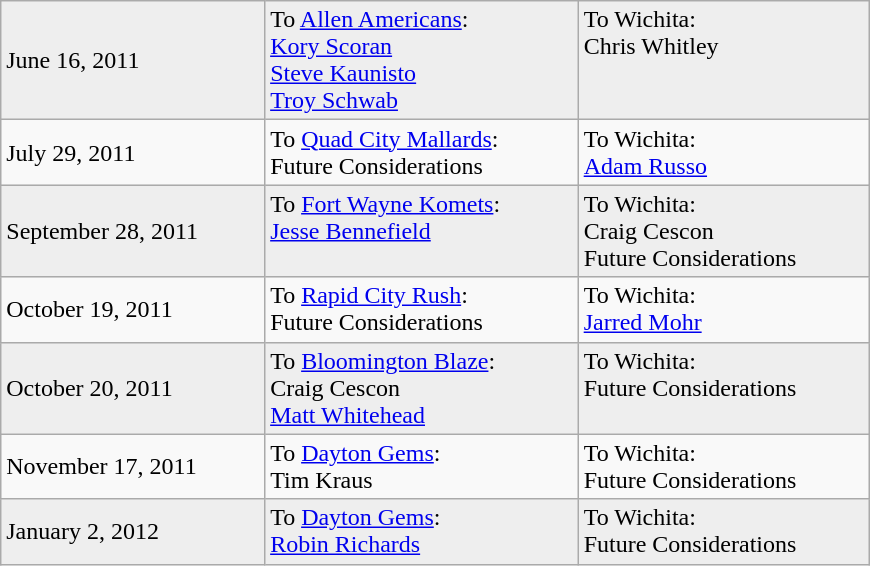<table class="wikitable" style="border:1px solid #999999; width:580px;">
<tr bgcolor="eeeeee">
<td>June 16, 2011</td>
<td valign="top">To <a href='#'>Allen Americans</a>:<br><a href='#'>Kory Scoran</a><br><a href='#'>Steve Kaunisto</a><br><a href='#'>Troy Schwab</a></td>
<td valign="top">To Wichita: <br> Chris Whitley</td>
</tr>
<tr>
<td>July 29, 2011</td>
<td valign="top">To <a href='#'>Quad City Mallards</a>:<br>Future Considerations</td>
<td valign="top">To Wichita: <br> <a href='#'>Adam Russo</a></td>
</tr>
<tr bgcolor="eeeeee">
<td>September 28, 2011</td>
<td valign="top">To <a href='#'>Fort Wayne Komets</a>:<br><a href='#'>Jesse Bennefield</a></td>
<td valign="top">To Wichita: <br> Craig Cescon<br>Future Considerations</td>
</tr>
<tr>
<td>October 19, 2011</td>
<td valign="top">To <a href='#'>Rapid City Rush</a>:<br>Future Considerations</td>
<td valign="top">To Wichita: <br> <a href='#'>Jarred Mohr</a></td>
</tr>
<tr bgcolor="eeeeee">
<td>October 20, 2011</td>
<td valign="top">To <a href='#'>Bloomington Blaze</a>:<br>Craig Cescon<br><a href='#'>Matt Whitehead</a></td>
<td valign="top">To Wichita: <br> Future Considerations</td>
</tr>
<tr>
<td>November 17, 2011</td>
<td valign="top">To <a href='#'>Dayton Gems</a>:<br> Tim Kraus</td>
<td valign="top">To Wichita: <br> Future Considerations</td>
</tr>
<tr bgcolor="eeeeee">
<td>January 2, 2012</td>
<td valign="top">To <a href='#'>Dayton Gems</a>:<br> <a href='#'>Robin Richards</a></td>
<td valign="top">To Wichita: <br> Future Considerations</td>
</tr>
</table>
